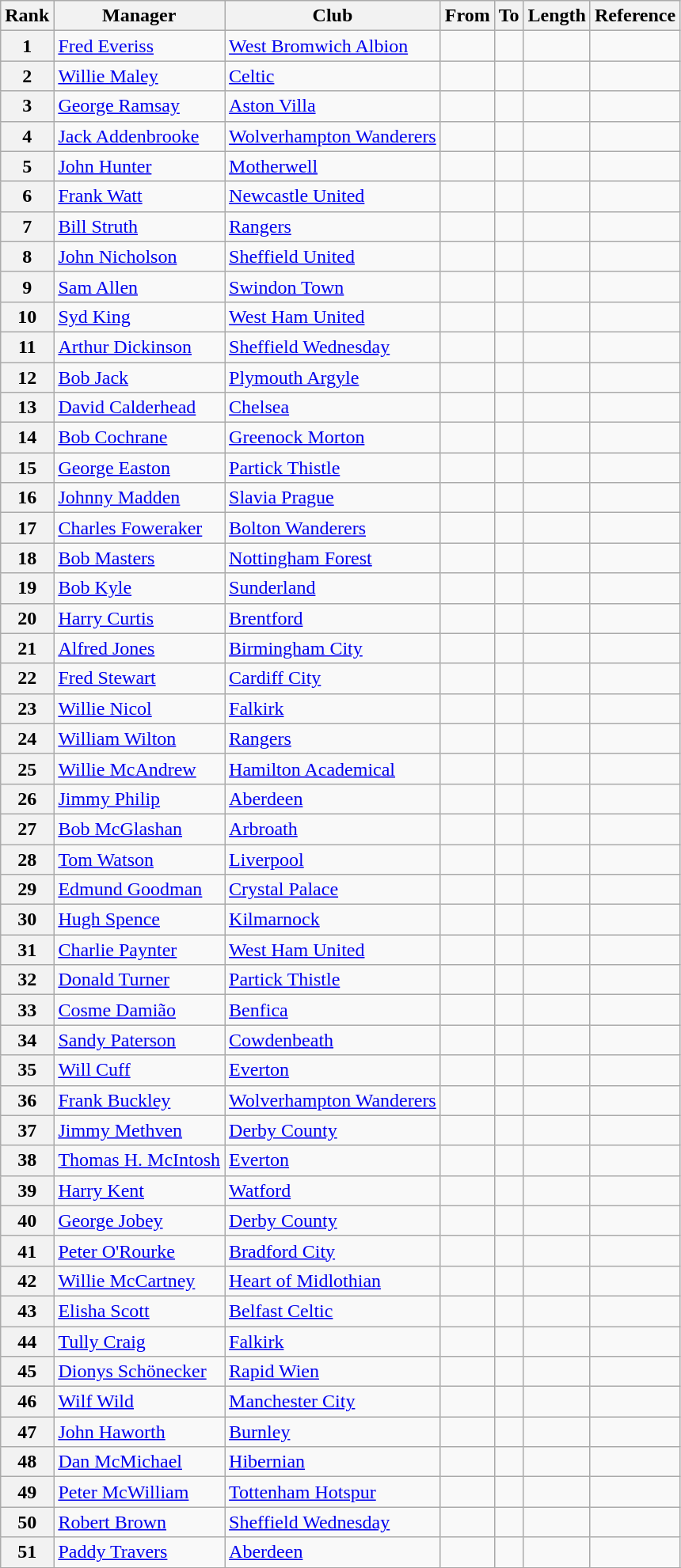<table class="wikitable sortable mw-collapsible">
<tr>
<th data-sort-type="number">Rank</th>
<th>Manager</th>
<th>Club</th>
<th>From</th>
<th>To</th>
<th>Length</th>
<th class="unsortable">Reference</th>
</tr>
<tr>
<th>1</th>
<td> <a href='#'>Fred Everiss</a></td>
<td> <a href='#'>West Bromwich Albion</a></td>
<td></td>
<td></td>
<td></td>
<td></td>
</tr>
<tr>
<th>2</th>
<td> <a href='#'>Willie Maley</a></td>
<td> <a href='#'>Celtic</a></td>
<td></td>
<td></td>
<td></td>
<td></td>
</tr>
<tr>
<th>3</th>
<td> <a href='#'>George Ramsay</a></td>
<td> <a href='#'>Aston Villa</a></td>
<td></td>
<td></td>
<td></td>
<td></td>
</tr>
<tr>
<th>4</th>
<td> <a href='#'>Jack Addenbrooke</a></td>
<td> <a href='#'>Wolverhampton Wanderers</a></td>
<td></td>
<td></td>
<td></td>
<td></td>
</tr>
<tr>
<th>5</th>
<td> <a href='#'>John Hunter</a></td>
<td> <a href='#'>Motherwell</a></td>
<td></td>
<td></td>
<td></td>
<td></td>
</tr>
<tr>
<th>6</th>
<td> <a href='#'>Frank Watt</a></td>
<td> <a href='#'>Newcastle United</a></td>
<td></td>
<td></td>
<td></td>
<td></td>
</tr>
<tr>
<th>7</th>
<td> <a href='#'>Bill Struth</a></td>
<td> <a href='#'>Rangers</a></td>
<td></td>
<td></td>
<td></td>
<td></td>
</tr>
<tr>
<th>8</th>
<td> <a href='#'>John Nicholson</a></td>
<td> <a href='#'>Sheffield United</a></td>
<td></td>
<td></td>
<td></td>
<td></td>
</tr>
<tr>
<th>9</th>
<td> <a href='#'>Sam Allen</a></td>
<td> <a href='#'>Swindon Town</a></td>
<td></td>
<td></td>
<td></td>
<td></td>
</tr>
<tr>
<th>10</th>
<td> <a href='#'>Syd King</a></td>
<td> <a href='#'>West Ham United</a></td>
<td></td>
<td></td>
<td></td>
<td></td>
</tr>
<tr>
<th>11</th>
<td> <a href='#'>Arthur Dickinson</a></td>
<td> <a href='#'>Sheffield Wednesday</a></td>
<td></td>
<td></td>
<td></td>
<td></td>
</tr>
<tr>
<th>12</th>
<td> <a href='#'>Bob Jack</a></td>
<td> <a href='#'>Plymouth Argyle</a></td>
<td></td>
<td></td>
<td></td>
<td></td>
</tr>
<tr>
<th>13</th>
<td> <a href='#'>David Calderhead</a></td>
<td> <a href='#'>Chelsea</a></td>
<td></td>
<td></td>
<td></td>
<td></td>
</tr>
<tr>
<th>14</th>
<td> <a href='#'>Bob Cochrane</a></td>
<td> <a href='#'>Greenock Morton</a></td>
<td></td>
<td></td>
<td></td>
<td></td>
</tr>
<tr>
<th>15</th>
<td> <a href='#'>George Easton</a></td>
<td> <a href='#'>Partick Thistle</a></td>
<td></td>
<td></td>
<td></td>
<td></td>
</tr>
<tr>
<th>16</th>
<td> <a href='#'>Johnny Madden</a></td>
<td> <a href='#'>Slavia Prague</a></td>
<td></td>
<td></td>
<td></td>
<td></td>
</tr>
<tr>
<th>17</th>
<td> <a href='#'>Charles Foweraker</a></td>
<td> <a href='#'>Bolton Wanderers</a></td>
<td></td>
<td></td>
<td></td>
<td></td>
</tr>
<tr>
<th>18</th>
<td> <a href='#'>Bob Masters</a></td>
<td> <a href='#'>Nottingham Forest</a></td>
<td></td>
<td></td>
<td></td>
<td></td>
</tr>
<tr>
<th>19</th>
<td> <a href='#'>Bob Kyle</a></td>
<td> <a href='#'>Sunderland</a></td>
<td></td>
<td></td>
<td></td>
<td></td>
</tr>
<tr>
<th>20</th>
<td> <a href='#'>Harry Curtis</a></td>
<td> <a href='#'>Brentford</a></td>
<td></td>
<td></td>
<td></td>
<td></td>
</tr>
<tr>
<th>21</th>
<td> <a href='#'>Alfred Jones</a></td>
<td> <a href='#'>Birmingham City</a></td>
<td></td>
<td></td>
<td></td>
<td></td>
</tr>
<tr>
<th>22</th>
<td> <a href='#'>Fred Stewart</a></td>
<td> <a href='#'>Cardiff City</a></td>
<td></td>
<td></td>
<td></td>
<td></td>
</tr>
<tr>
<th>23</th>
<td> <a href='#'>Willie Nicol</a></td>
<td> <a href='#'>Falkirk</a></td>
<td></td>
<td></td>
<td></td>
<td></td>
</tr>
<tr>
<th>24</th>
<td> <a href='#'>William Wilton</a></td>
<td> <a href='#'>Rangers</a></td>
<td></td>
<td></td>
<td></td>
<td></td>
</tr>
<tr>
<th>25</th>
<td> <a href='#'>Willie McAndrew</a></td>
<td> <a href='#'>Hamilton Academical</a></td>
<td></td>
<td></td>
<td></td>
<td></td>
</tr>
<tr>
<th>26</th>
<td> <a href='#'>Jimmy Philip</a></td>
<td> <a href='#'>Aberdeen</a></td>
<td></td>
<td></td>
<td></td>
<td></td>
</tr>
<tr>
<th>27</th>
<td> <a href='#'>Bob McGlashan</a></td>
<td> <a href='#'>Arbroath</a></td>
<td></td>
<td></td>
<td></td>
<td></td>
</tr>
<tr>
<th>28</th>
<td> <a href='#'>Tom Watson</a></td>
<td> <a href='#'>Liverpool</a></td>
<td></td>
<td></td>
<td></td>
<td></td>
</tr>
<tr>
<th>29</th>
<td> <a href='#'>Edmund Goodman</a></td>
<td> <a href='#'>Crystal Palace</a></td>
<td></td>
<td></td>
<td></td>
<td></td>
</tr>
<tr>
<th>30</th>
<td> <a href='#'>Hugh Spence</a></td>
<td> <a href='#'>Kilmarnock</a></td>
<td></td>
<td></td>
<td></td>
<td></td>
</tr>
<tr>
<th>31</th>
<td> <a href='#'>Charlie Paynter</a></td>
<td> <a href='#'>West Ham United</a></td>
<td></td>
<td></td>
<td></td>
<td></td>
</tr>
<tr>
<th>32</th>
<td> <a href='#'>Donald Turner</a></td>
<td> <a href='#'>Partick Thistle</a></td>
<td></td>
<td></td>
<td></td>
<td></td>
</tr>
<tr>
<th>33</th>
<td> <a href='#'>Cosme Damião</a></td>
<td> <a href='#'>Benfica</a></td>
<td></td>
<td></td>
<td></td>
<td></td>
</tr>
<tr>
<th>34</th>
<td> <a href='#'>Sandy Paterson</a></td>
<td> <a href='#'>Cowdenbeath</a></td>
<td></td>
<td></td>
<td></td>
<td></td>
</tr>
<tr>
<th>35</th>
<td> <a href='#'>Will Cuff</a></td>
<td> <a href='#'>Everton</a></td>
<td></td>
<td></td>
<td></td>
<td></td>
</tr>
<tr>
<th>36</th>
<td> <a href='#'>Frank Buckley</a></td>
<td> <a href='#'>Wolverhampton Wanderers</a></td>
<td></td>
<td></td>
<td></td>
<td></td>
</tr>
<tr>
<th>37</th>
<td> <a href='#'>Jimmy Methven</a></td>
<td> <a href='#'>Derby County</a></td>
<td></td>
<td></td>
<td></td>
<td></td>
</tr>
<tr>
<th>38</th>
<td> <a href='#'>Thomas H. McIntosh</a></td>
<td> <a href='#'>Everton</a></td>
<td></td>
<td></td>
<td></td>
<td></td>
</tr>
<tr>
<th>39</th>
<td> <a href='#'>Harry Kent</a></td>
<td> <a href='#'>Watford</a></td>
<td></td>
<td></td>
<td></td>
<td></td>
</tr>
<tr>
<th>40</th>
<td> <a href='#'>George Jobey</a></td>
<td> <a href='#'>Derby County</a></td>
<td></td>
<td></td>
<td></td>
<td></td>
</tr>
<tr>
<th>41</th>
<td> <a href='#'>Peter O'Rourke</a></td>
<td> <a href='#'>Bradford City</a></td>
<td></td>
<td></td>
<td></td>
<td></td>
</tr>
<tr>
<th>42</th>
<td> <a href='#'>Willie McCartney</a></td>
<td> <a href='#'>Heart of Midlothian</a></td>
<td></td>
<td></td>
<td></td>
<td></td>
</tr>
<tr>
<th>43</th>
<td> <a href='#'>Elisha Scott</a></td>
<td> <a href='#'>Belfast Celtic</a></td>
<td></td>
<td></td>
<td></td>
<td></td>
</tr>
<tr>
<th>44</th>
<td> <a href='#'>Tully Craig</a></td>
<td> <a href='#'>Falkirk</a></td>
<td></td>
<td></td>
<td></td>
<td></td>
</tr>
<tr>
<th>45</th>
<td> <a href='#'>Dionys Schönecker</a></td>
<td> <a href='#'>Rapid Wien</a></td>
<td></td>
<td></td>
<td></td>
<td></td>
</tr>
<tr>
<th>46</th>
<td> <a href='#'>Wilf Wild</a></td>
<td> <a href='#'>Manchester City</a></td>
<td></td>
<td></td>
<td></td>
<td></td>
</tr>
<tr>
<th>47</th>
<td> <a href='#'>John Haworth</a></td>
<td> <a href='#'>Burnley</a></td>
<td></td>
<td></td>
<td></td>
<td></td>
</tr>
<tr>
<th>48</th>
<td> <a href='#'>Dan McMichael</a></td>
<td> <a href='#'>Hibernian</a></td>
<td></td>
<td></td>
<td></td>
<td></td>
</tr>
<tr>
<th>49</th>
<td> <a href='#'>Peter McWilliam</a></td>
<td> <a href='#'>Tottenham Hotspur</a></td>
<td></td>
<td></td>
<td></td>
<td></td>
</tr>
<tr>
<th>50</th>
<td> <a href='#'>Robert Brown</a></td>
<td> <a href='#'>Sheffield Wednesday</a></td>
<td></td>
<td></td>
<td></td>
<td></td>
</tr>
<tr>
<th>51</th>
<td> <a href='#'>Paddy Travers</a></td>
<td> <a href='#'>Aberdeen</a></td>
<td></td>
<td></td>
<td></td>
<td></td>
</tr>
<tr>
</tr>
</table>
